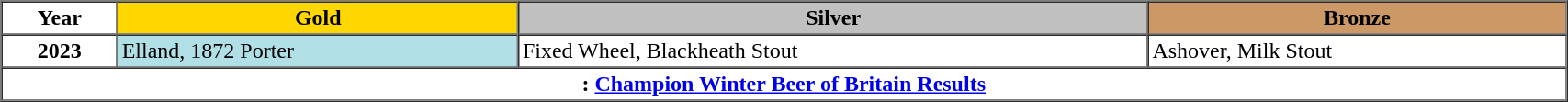<table | width=90% border=1 cellpadding=2 cellspacing=0>
<tr>
<th>Year</th>
<th style="background:gold;"><strong>Gold</strong></th>
<th style="background:silver;"><strong>Silver</strong></th>
<th style="background:#c96;"><strong>Bronze</strong></th>
</tr>
<tr>
<th>2023</th>
<td style="background:powderblue;">Elland, 1872 Porter </td>
<td>Fixed Wheel, Blackheath Stout</td>
<td>Ashover, Milk Stout</td>
</tr>
<tr>
<th colspan="4">: <a href='#'>Champion Winter Beer of Britain Results</a></th>
</tr>
</table>
